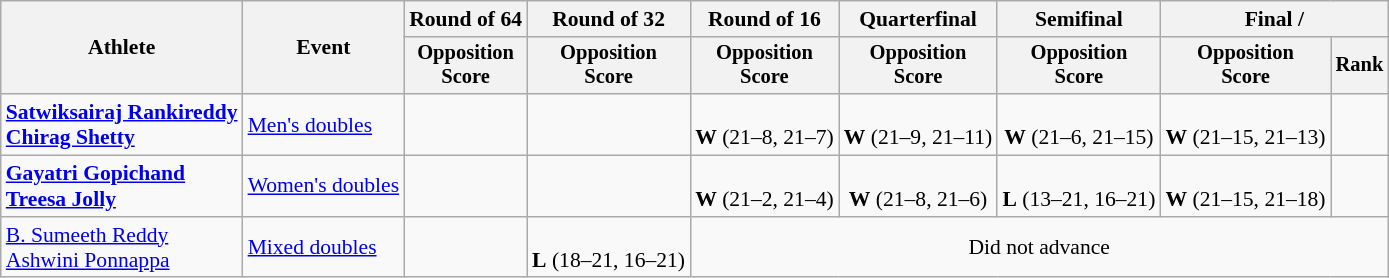<table class=wikitable style="font-size:90%; text-align:center">
<tr>
<th rowspan=2>Athlete</th>
<th rowspan=2>Event</th>
<th>Round of 64</th>
<th>Round of 32</th>
<th>Round of 16</th>
<th>Quarterfinal</th>
<th>Semifinal</th>
<th colspan=2>Final / </th>
</tr>
<tr style="font-size:95%">
<th>Opposition<br>Score</th>
<th>Opposition<br>Score</th>
<th>Opposition<br>Score</th>
<th>Opposition<br>Score</th>
<th>Opposition<br>Score</th>
<th>Opposition<br>Score</th>
<th>Rank</th>
</tr>
<tr>
<td align=left><strong><a href='#'>Satwiksairaj Rankireddy</a><br><a href='#'>Chirag Shetty</a></strong></td>
<td align=left><a href='#'>Men's doubles</a></td>
<td></td>
<td></td>
<td><br><strong>W</strong> (21–8, 21–7)</td>
<td><br><strong>W</strong> (21–9, 21–11)</td>
<td><br><strong>W</strong> (21–6, 21–15)</td>
<td><br><strong>W</strong> (21–15, 21–13)</td>
<td></td>
</tr>
<tr>
<td align=left><strong><a href='#'>Gayatri Gopichand</a><br><a href='#'>Treesa Jolly</a></strong></td>
<td align=left><a href='#'>Women's doubles</a></td>
<td></td>
<td></td>
<td><br><strong>W</strong> (21–2, 21–4)</td>
<td><br><strong>W</strong> (21–8, 21–6)</td>
<td><br><strong>L</strong> (13–21, 16–21)</td>
<td><br><strong>W</strong> (21–15, 21–18)</td>
<td></td>
</tr>
<tr>
<td align=left><a href='#'>B. Sumeeth Reddy</a><br><a href='#'>Ashwini Ponnappa</a></td>
<td align=left><a href='#'>Mixed doubles</a></td>
<td></td>
<td><br><strong>L</strong> (18–21, 16–21)</td>
<td colspan=5>Did not advance</td>
</tr>
</table>
